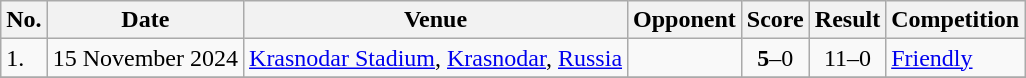<table class="wikitable">
<tr>
<th>No.</th>
<th>Date</th>
<th>Venue</th>
<th>Opponent</th>
<th>Score</th>
<th>Result</th>
<th>Competition</th>
</tr>
<tr>
<td>1.</td>
<td>15 November 2024</td>
<td><a href='#'>Krasnodar Stadium</a>, <a href='#'>Krasnodar</a>, <a href='#'>Russia</a></td>
<td></td>
<td align=center><strong>5</strong>–0</td>
<td align=center>11–0</td>
<td><a href='#'>Friendly</a></td>
</tr>
<tr>
</tr>
</table>
